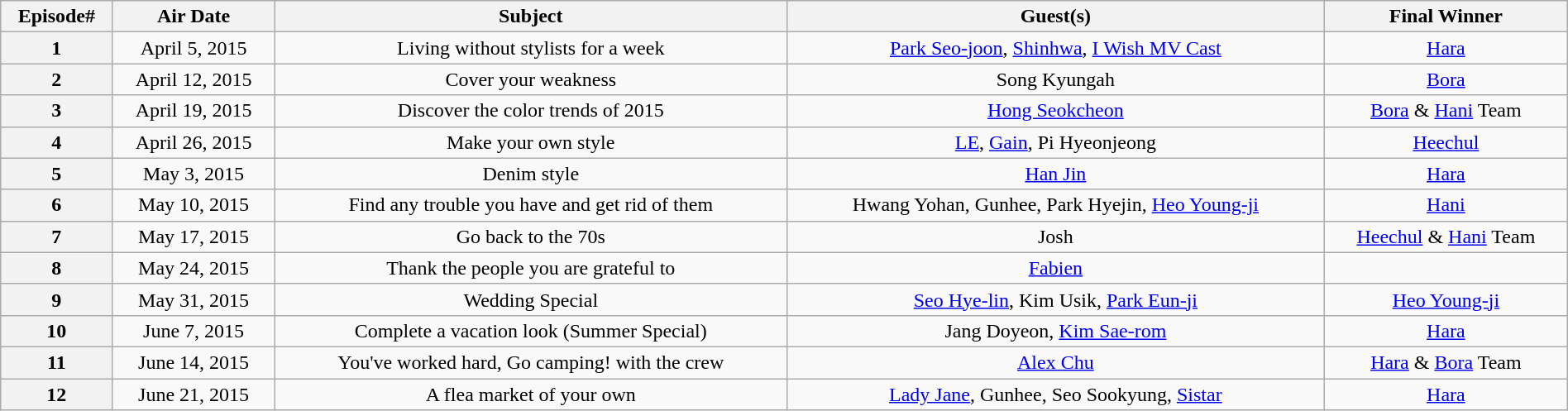<table class="wikitable" width=100% style="text-align:center" bgcolor="#CCCCCC">
<tr>
<th>Episode#</th>
<th>Air Date</th>
<th>Subject</th>
<th>Guest(s)</th>
<th>Final Winner</th>
</tr>
<tr>
<th>1</th>
<td>April 5, 2015</td>
<td>Living without stylists for a week</td>
<td><a href='#'>Park Seo-joon</a>, <a href='#'>Shinhwa</a>, <a href='#'>I Wish MV Cast</a></td>
<td><a href='#'>Hara</a></td>
</tr>
<tr>
<th>2</th>
<td>April 12, 2015</td>
<td>Cover your weakness</td>
<td>Song Kyungah</td>
<td><a href='#'>Bora</a></td>
</tr>
<tr>
<th>3</th>
<td>April 19, 2015</td>
<td>Discover the color trends of 2015</td>
<td><a href='#'>Hong Seokcheon</a></td>
<td><a href='#'>Bora</a> & <a href='#'>Hani</a> Team</td>
</tr>
<tr>
<th>4</th>
<td>April 26, 2015</td>
<td>Make your own style</td>
<td><a href='#'>LE</a>, <a href='#'>Gain</a>, Pi Hyeonjeong</td>
<td><a href='#'>Heechul</a></td>
</tr>
<tr>
<th>5</th>
<td>May 3, 2015</td>
<td>Denim style</td>
<td><a href='#'>Han Jin</a></td>
<td><a href='#'>Hara</a></td>
</tr>
<tr>
<th>6</th>
<td>May 10, 2015</td>
<td>Find any trouble you have and get rid of them</td>
<td>Hwang Yohan, Gunhee, Park Hyejin, <a href='#'>Heo Young-ji</a></td>
<td><a href='#'>Hani</a></td>
</tr>
<tr>
<th>7</th>
<td>May 17, 2015</td>
<td>Go back to the 70s</td>
<td>Josh</td>
<td><a href='#'>Heechul</a> & <a href='#'>Hani</a> Team</td>
</tr>
<tr>
<th>8</th>
<td>May 24, 2015</td>
<td>Thank the people you are grateful to</td>
<td><a href='#'>Fabien</a></td>
<td></td>
</tr>
<tr>
<th>9</th>
<td>May 31, 2015</td>
<td>Wedding Special</td>
<td><a href='#'>Seo Hye-lin</a>, Kim Usik, <a href='#'>Park Eun-ji</a></td>
<td><a href='#'>Heo Young-ji</a></td>
</tr>
<tr>
<th>10</th>
<td>June 7, 2015</td>
<td>Complete a vacation look (Summer Special)</td>
<td>Jang Doyeon, <a href='#'>Kim Sae-rom</a></td>
<td><a href='#'>Hara</a></td>
</tr>
<tr>
<th>11</th>
<td>June 14, 2015</td>
<td>You've worked hard, Go camping! with the crew</td>
<td><a href='#'>Alex Chu</a></td>
<td><a href='#'>Hara</a> & <a href='#'>Bora</a> Team</td>
</tr>
<tr>
<th>12</th>
<td>June 21, 2015</td>
<td>A flea market of your own</td>
<td><a href='#'>Lady Jane</a>, Gunhee, Seo Sookyung, <a href='#'>Sistar</a></td>
<td><a href='#'>Hara</a></td>
</tr>
</table>
